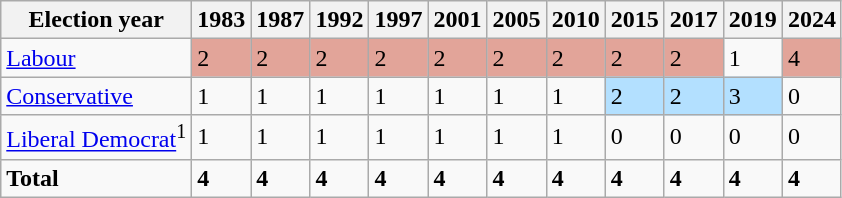<table class="wikitable">
<tr>
<th>Election year</th>
<th>1983</th>
<th>1987</th>
<th>1992</th>
<th>1997</th>
<th>2001</th>
<th>2005</th>
<th>2010</th>
<th>2015</th>
<th>2017</th>
<th>2019</th>
<th>2024</th>
</tr>
<tr>
<td><a href='#'>Labour</a></td>
<td style="background:#e2a499">2</td>
<td style="background:#e2a499">2</td>
<td style="background:#e2a499">2</td>
<td style="background:#e2a499">2</td>
<td style="background:#e2a499">2</td>
<td style="background:#e2a499">2</td>
<td style="background:#e2a499">2</td>
<td style="background:#e2a499">2</td>
<td style="background:#e2a499">2</td>
<td>1</td>
<td style="background:#e2a499">4</td>
</tr>
<tr>
<td><a href='#'>Conservative</a></td>
<td>1</td>
<td>1</td>
<td>1</td>
<td>1</td>
<td>1</td>
<td>1</td>
<td>1</td>
<td style="background:#B3E0FF">2</td>
<td style="background:#B3E0FF">2</td>
<td style="background:#B3E0FF">3</td>
<td>0</td>
</tr>
<tr>
<td><a href='#'>Liberal Democrat</a><sup>1</sup></td>
<td>1</td>
<td>1</td>
<td>1</td>
<td>1</td>
<td>1</td>
<td>1</td>
<td>1</td>
<td>0</td>
<td>0</td>
<td>0</td>
<td>0</td>
</tr>
<tr>
<td><strong>Total</strong></td>
<td><strong>4</strong></td>
<td><strong>4</strong></td>
<td><strong>4</strong></td>
<td><strong>4</strong></td>
<td><strong>4</strong></td>
<td><strong>4</strong></td>
<td><strong>4</strong></td>
<td><strong>4</strong></td>
<td><strong>4</strong></td>
<td><strong>4</strong></td>
<td><strong>4</strong></td>
</tr>
</table>
